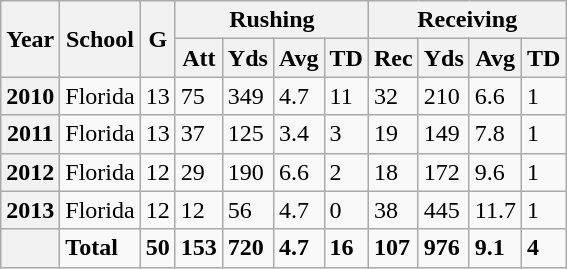<table class="wikitable sortable">
<tr>
<th rowspan="2">Year</th>
<th rowspan="2">School</th>
<th rowspan="2">G</th>
<th colspan="4">Rushing</th>
<th colspan="4">Receiving</th>
</tr>
<tr>
<th>Att</th>
<th>Yds</th>
<th>Avg</th>
<th>TD</th>
<th>Rec</th>
<th>Yds</th>
<th>Avg</th>
<th>TD</th>
</tr>
<tr>
<th>2010</th>
<td>Florida</td>
<td>13</td>
<td>75</td>
<td>349</td>
<td>4.7</td>
<td>11</td>
<td>32</td>
<td>210</td>
<td>6.6</td>
<td>1</td>
</tr>
<tr>
<th>2011</th>
<td>Florida</td>
<td>13</td>
<td>37</td>
<td>125</td>
<td>3.4</td>
<td>3</td>
<td>19</td>
<td>149</td>
<td>7.8</td>
<td>1</td>
</tr>
<tr>
<th>2012</th>
<td>Florida</td>
<td>12</td>
<td>29</td>
<td>190</td>
<td>6.6</td>
<td>2</td>
<td>18</td>
<td>172</td>
<td>9.6</td>
<td>1</td>
</tr>
<tr>
<th>2013</th>
<td>Florida</td>
<td>12</td>
<td>12</td>
<td>56</td>
<td>4.7</td>
<td>0</td>
<td>38</td>
<td>445</td>
<td>11.7</td>
<td>1</td>
</tr>
<tr>
<th><strong></strong></th>
<td><strong>Total</strong></td>
<td><strong>50</strong></td>
<td><strong>153</strong></td>
<td><strong>720</strong></td>
<td><strong>4.7</strong></td>
<td><strong>16</strong></td>
<td><strong>107</strong></td>
<td><strong>976</strong></td>
<td><strong>9.1</strong></td>
<td><strong>4</strong></td>
</tr>
</table>
